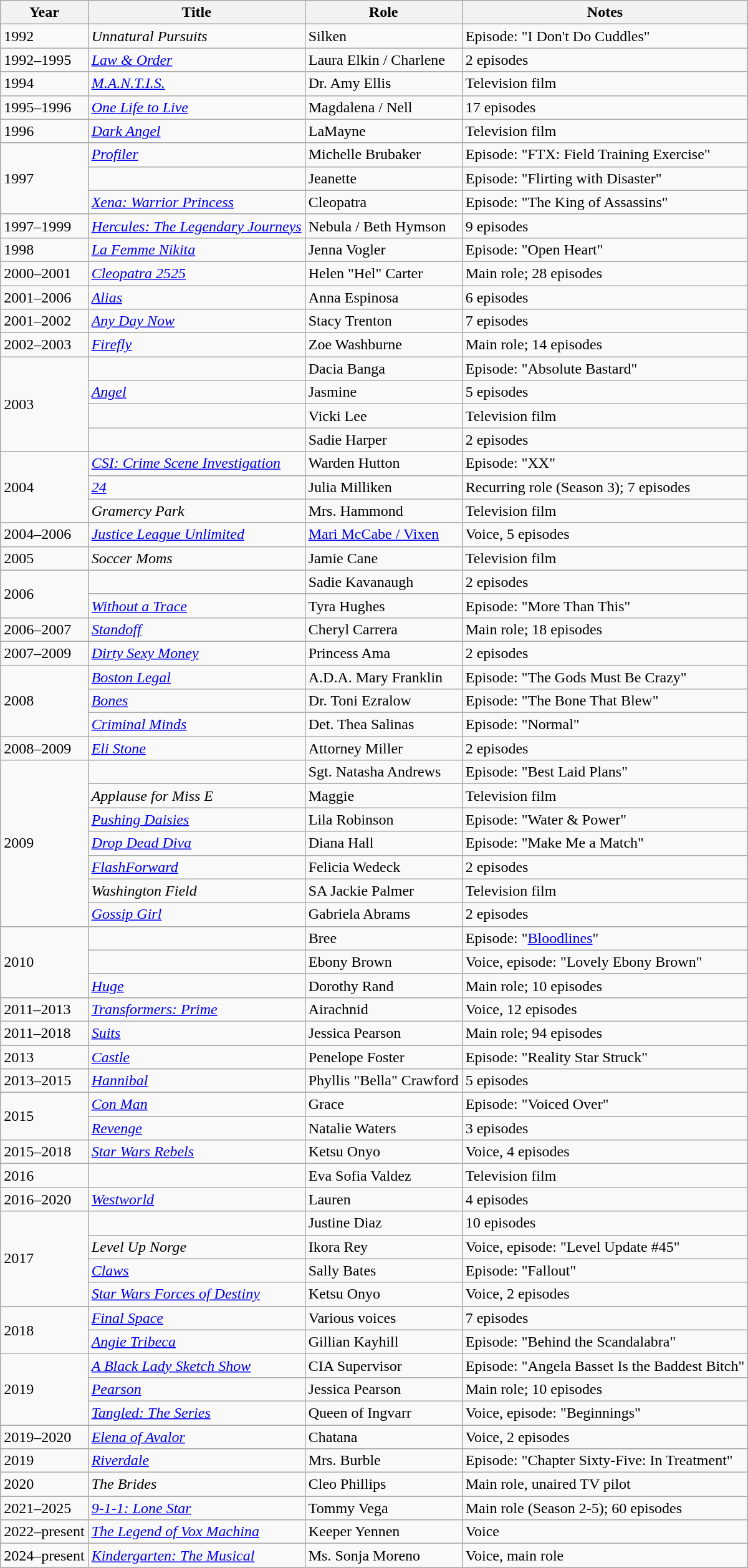<table class="wikitable sortable">
<tr>
<th>Year</th>
<th>Title</th>
<th>Role</th>
<th class="unsortable">Notes</th>
</tr>
<tr>
<td>1992</td>
<td><em>Unnatural Pursuits</em></td>
<td>Silken</td>
<td>Episode: "I Don't Do Cuddles"</td>
</tr>
<tr>
<td>1992–1995</td>
<td><em><a href='#'>Law & Order</a></em></td>
<td>Laura Elkin / Charlene</td>
<td>2 episodes</td>
</tr>
<tr>
<td>1994</td>
<td><em><a href='#'>M.A.N.T.I.S.</a></em></td>
<td>Dr. Amy Ellis</td>
<td>Television film</td>
</tr>
<tr>
<td>1995–1996</td>
<td><em><a href='#'>One Life to Live</a></em></td>
<td>Magdalena / Nell</td>
<td>17 episodes</td>
</tr>
<tr>
<td>1996</td>
<td><em><a href='#'>Dark Angel</a></em></td>
<td>LaMayne</td>
<td>Television film</td>
</tr>
<tr>
<td rowspan="3">1997</td>
<td><em><a href='#'>Profiler</a></em></td>
<td>Michelle Brubaker</td>
<td>Episode: "FTX: Field Training Exercise"</td>
</tr>
<tr>
<td><em></em></td>
<td>Jeanette</td>
<td>Episode: "Flirting with Disaster"</td>
</tr>
<tr>
<td><em><a href='#'>Xena: Warrior Princess</a></em></td>
<td>Cleopatra</td>
<td>Episode: "The King of Assassins"</td>
</tr>
<tr>
<td>1997–1999</td>
<td><em><a href='#'>Hercules: The Legendary Journeys</a></em></td>
<td>Nebula / Beth Hymson</td>
<td>9 episodes</td>
</tr>
<tr>
<td>1998</td>
<td><em><a href='#'>La Femme Nikita</a></em></td>
<td>Jenna Vogler</td>
<td>Episode: "Open Heart"</td>
</tr>
<tr>
<td>2000–2001</td>
<td><em><a href='#'>Cleopatra 2525</a></em></td>
<td>Helen "Hel" Carter</td>
<td>Main role; 28 episodes</td>
</tr>
<tr>
<td>2001–2006</td>
<td><em><a href='#'>Alias</a></em></td>
<td>Anna Espinosa</td>
<td>6 episodes</td>
</tr>
<tr>
<td>2001–2002</td>
<td><em><a href='#'>Any Day Now</a></em></td>
<td>Stacy Trenton</td>
<td>7 episodes</td>
</tr>
<tr>
<td>2002–2003</td>
<td><em><a href='#'>Firefly</a></em></td>
<td>Zoe Washburne</td>
<td>Main role; 14 episodes</td>
</tr>
<tr>
<td rowspan="4">2003</td>
<td><em></em></td>
<td>Dacia Banga</td>
<td>Episode: "Absolute Bastard"</td>
</tr>
<tr>
<td><em><a href='#'>Angel</a></em></td>
<td>Jasmine</td>
<td>5 episodes</td>
</tr>
<tr>
<td><em></em></td>
<td>Vicki Lee</td>
<td>Television film</td>
</tr>
<tr>
<td><em></em></td>
<td>Sadie Harper</td>
<td>2 episodes</td>
</tr>
<tr>
<td rowspan="3">2004</td>
<td><em><a href='#'>CSI: Crime Scene Investigation</a></em></td>
<td>Warden Hutton</td>
<td>Episode: "XX"</td>
</tr>
<tr>
<td><em><a href='#'>24</a></em></td>
<td>Julia Milliken</td>
<td>Recurring role (Season 3); 7 episodes</td>
</tr>
<tr>
<td><em>Gramercy Park</em></td>
<td>Mrs. Hammond</td>
<td>Television film</td>
</tr>
<tr>
<td>2004–2006</td>
<td><em><a href='#'>Justice League Unlimited</a></em></td>
<td><a href='#'>Mari McCabe / Vixen</a></td>
<td>Voice, 5 episodes</td>
</tr>
<tr>
<td>2005</td>
<td><em>Soccer Moms</em></td>
<td>Jamie Cane</td>
<td>Television film</td>
</tr>
<tr>
<td rowspan="2">2006</td>
<td><em></em></td>
<td>Sadie Kavanaugh</td>
<td>2 episodes</td>
</tr>
<tr>
<td><em><a href='#'>Without a Trace</a></em></td>
<td>Tyra Hughes</td>
<td>Episode: "More Than This"</td>
</tr>
<tr>
<td>2006–2007</td>
<td><em><a href='#'>Standoff</a></em></td>
<td>Cheryl Carrera</td>
<td>Main role; 18 episodes</td>
</tr>
<tr>
<td>2007–2009</td>
<td><em><a href='#'>Dirty Sexy Money</a></em></td>
<td>Princess Ama</td>
<td>2 episodes</td>
</tr>
<tr>
<td rowspan="3">2008</td>
<td><em><a href='#'>Boston Legal</a></em></td>
<td>A.D.A. Mary Franklin</td>
<td>Episode: "The Gods Must Be Crazy"</td>
</tr>
<tr>
<td><em><a href='#'>Bones</a></em></td>
<td>Dr. Toni Ezralow</td>
<td>Episode: "The Bone That Blew"</td>
</tr>
<tr>
<td><em><a href='#'>Criminal Minds</a></em></td>
<td>Det. Thea Salinas</td>
<td>Episode: "Normal"</td>
</tr>
<tr>
<td>2008–2009</td>
<td><em><a href='#'>Eli Stone</a></em></td>
<td>Attorney Miller</td>
<td>2 episodes</td>
</tr>
<tr>
<td rowspan="7">2009</td>
<td><em></em></td>
<td>Sgt. Natasha Andrews</td>
<td>Episode: "Best Laid Plans"</td>
</tr>
<tr>
<td><em>Applause for Miss E</em></td>
<td>Maggie</td>
<td>Television film</td>
</tr>
<tr>
<td><em><a href='#'>Pushing Daisies</a></em></td>
<td>Lila Robinson</td>
<td>Episode: "Water & Power"</td>
</tr>
<tr>
<td><em><a href='#'>Drop Dead Diva</a></em></td>
<td>Diana Hall</td>
<td>Episode: "Make Me a Match"</td>
</tr>
<tr>
<td><em><a href='#'>FlashForward</a></em></td>
<td>Felicia Wedeck</td>
<td>2 episodes</td>
</tr>
<tr>
<td><em>Washington Field</em></td>
<td>SA Jackie Palmer</td>
<td>Television film</td>
</tr>
<tr>
<td><em><a href='#'>Gossip Girl</a></em></td>
<td>Gabriela Abrams</td>
<td>2 episodes</td>
</tr>
<tr>
<td rowspan="3">2010</td>
<td><em></em></td>
<td>Bree</td>
<td>Episode: "<a href='#'>Bloodlines</a>"</td>
</tr>
<tr>
<td><em></em></td>
<td>Ebony Brown</td>
<td>Voice, episode: "Lovely Ebony Brown"</td>
</tr>
<tr>
<td><em><a href='#'>Huge</a></em></td>
<td>Dorothy Rand</td>
<td>Main role; 10 episodes</td>
</tr>
<tr>
<td>2011–2013</td>
<td><em><a href='#'>Transformers: Prime</a></em></td>
<td>Airachnid</td>
<td>Voice, 12 episodes</td>
</tr>
<tr>
<td>2011–2018</td>
<td><em><a href='#'>Suits</a></em></td>
<td>Jessica Pearson</td>
<td>Main role; 94 episodes</td>
</tr>
<tr>
<td>2013</td>
<td><em><a href='#'>Castle</a></em></td>
<td>Penelope Foster</td>
<td>Episode: "Reality Star Struck"</td>
</tr>
<tr>
<td>2013–2015</td>
<td><em><a href='#'>Hannibal</a></em></td>
<td>Phyllis "Bella" Crawford</td>
<td>5 episodes</td>
</tr>
<tr>
<td rowspan="2">2015</td>
<td><em><a href='#'>Con Man</a></em></td>
<td>Grace</td>
<td>Episode: "Voiced Over"</td>
</tr>
<tr>
<td><em><a href='#'>Revenge</a></em></td>
<td>Natalie Waters</td>
<td>3 episodes</td>
</tr>
<tr>
<td>2015–2018</td>
<td><em><a href='#'>Star Wars Rebels</a></em></td>
<td>Ketsu Onyo</td>
<td>Voice, 4 episodes</td>
</tr>
<tr>
<td>2016</td>
<td><em></em></td>
<td>Eva Sofia Valdez</td>
<td>Television film</td>
</tr>
<tr>
<td>2016–2020</td>
<td><em><a href='#'>Westworld</a></em></td>
<td>Lauren</td>
<td>4 episodes</td>
</tr>
<tr>
<td rowspan="4">2017</td>
<td><em></em></td>
<td>Justine Diaz</td>
<td>10 episodes</td>
</tr>
<tr>
<td><em>Level Up Norge</em></td>
<td>Ikora Rey</td>
<td>Voice, episode: "Level Update #45"</td>
</tr>
<tr>
<td><em><a href='#'>Claws</a></em></td>
<td>Sally Bates</td>
<td>Episode: "Fallout"</td>
</tr>
<tr>
<td><em><a href='#'>Star Wars Forces of Destiny</a></em></td>
<td>Ketsu Onyo</td>
<td>Voice, 2 episodes</td>
</tr>
<tr>
<td rowspan="2">2018</td>
<td><em><a href='#'>Final Space</a></em></td>
<td>Various voices</td>
<td>7 episodes</td>
</tr>
<tr>
<td><em><a href='#'>Angie Tribeca</a></em></td>
<td>Gillian Kayhill</td>
<td>Episode: "Behind the Scandalabra"</td>
</tr>
<tr>
<td rowspan="3">2019</td>
<td><em><a href='#'>A Black Lady Sketch Show</a></em></td>
<td>CIA Supervisor</td>
<td>Episode: "Angela Basset Is the Baddest Bitch"</td>
</tr>
<tr>
<td><em><a href='#'>Pearson</a></em></td>
<td>Jessica Pearson</td>
<td>Main role; 10 episodes</td>
</tr>
<tr>
<td><em><a href='#'>Tangled: The Series</a></em></td>
<td>Queen of Ingvarr</td>
<td>Voice, episode: "Beginnings"</td>
</tr>
<tr>
<td>2019–2020</td>
<td><em><a href='#'>Elena of Avalor</a></em></td>
<td>Chatana</td>
<td>Voice, 2 episodes</td>
</tr>
<tr>
<td>2019</td>
<td><em><a href='#'>Riverdale</a></em></td>
<td>Mrs. Burble</td>
<td>Episode: "Chapter Sixty-Five: In Treatment"</td>
</tr>
<tr>
<td>2020</td>
<td><em>The Brides</em></td>
<td>Cleo Phillips</td>
<td>Main role, unaired TV pilot</td>
</tr>
<tr>
<td>2021–2025</td>
<td><em><a href='#'>9-1-1: Lone Star</a></em></td>
<td>Tommy Vega</td>
<td>Main role (Season 2-5); 60 episodes</td>
</tr>
<tr>
<td>2022–present</td>
<td><em><a href='#'>The Legend of Vox Machina</a></em></td>
<td>Keeper Yennen</td>
<td>Voice</td>
</tr>
<tr>
<td>2024–present</td>
<td><em><a href='#'>Kindergarten: The Musical</a></em></td>
<td>Ms. Sonja Moreno</td>
<td>Voice, main role</td>
</tr>
</table>
